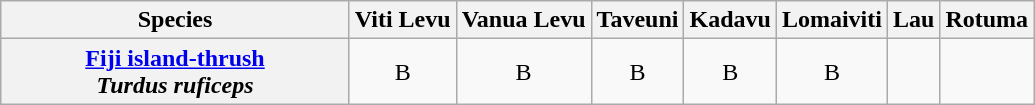<table class="wikitable" style="text-align:center">
<tr>
<th width="225">Species</th>
<th>Viti Levu</th>
<th>Vanua Levu</th>
<th>Taveuni</th>
<th>Kadavu</th>
<th>Lomaiviti</th>
<th>Lau</th>
<th>Rotuma</th>
</tr>
<tr>
<th><a href='#'>Fiji island-thrush</a><br><em>Turdus ruficeps</em></th>
<td>B</td>
<td>B</td>
<td>B</td>
<td>B</td>
<td>B</td>
<td></td>
<td></td>
</tr>
</table>
